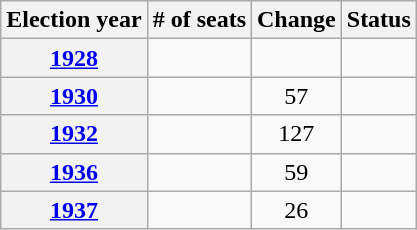<table class="wikitable">
<tr>
<th>Election year</th>
<th># of seats</th>
<th>Change</th>
<th>Status</th>
</tr>
<tr>
<th><a href='#'>1928</a></th>
<td></td>
<td style="text-align:center;"></td>
<td></td>
</tr>
<tr>
<th><a href='#'>1930</a></th>
<td></td>
<td style="text-align:center;"> 57</td>
<td></td>
</tr>
<tr>
<th><a href='#'>1932</a></th>
<td></td>
<td style="text-align:center;"> 127</td>
<td></td>
</tr>
<tr>
<th><a href='#'>1936</a></th>
<td></td>
<td style="text-align:center;"> 59</td>
<td></td>
</tr>
<tr>
<th><a href='#'>1937</a></th>
<td></td>
<td style="text-align:center;"> 26</td>
<td></td>
</tr>
</table>
